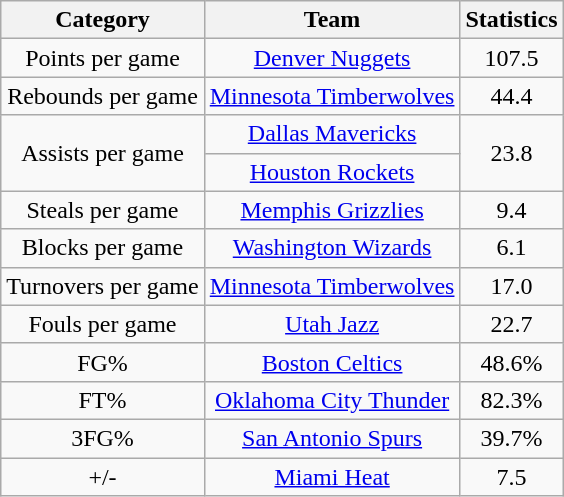<table class="wikitable" style="text-align:center">
<tr>
<th>Category</th>
<th>Team</th>
<th>Statistics</th>
</tr>
<tr>
<td>Points per game</td>
<td><a href='#'>Denver Nuggets</a></td>
<td>107.5</td>
</tr>
<tr>
<td>Rebounds per game</td>
<td><a href='#'>Minnesota Timberwolves</a></td>
<td>44.4</td>
</tr>
<tr>
<td rowspan=2>Assists per game</td>
<td><a href='#'>Dallas Mavericks</a></td>
<td rowspan=2>23.8</td>
</tr>
<tr>
<td><a href='#'>Houston Rockets</a></td>
</tr>
<tr>
<td>Steals per game</td>
<td><a href='#'>Memphis Grizzlies</a></td>
<td>9.4</td>
</tr>
<tr>
<td>Blocks per game</td>
<td><a href='#'>Washington Wizards</a></td>
<td>6.1</td>
</tr>
<tr>
<td>Turnovers per game</td>
<td><a href='#'>Minnesota Timberwolves</a></td>
<td>17.0</td>
</tr>
<tr>
<td>Fouls per game</td>
<td><a href='#'>Utah Jazz</a></td>
<td>22.7</td>
</tr>
<tr>
<td>FG%</td>
<td><a href='#'>Boston Celtics</a></td>
<td>48.6%</td>
</tr>
<tr>
<td>FT%</td>
<td><a href='#'>Oklahoma City Thunder</a></td>
<td>82.3%</td>
</tr>
<tr>
<td>3FG%</td>
<td><a href='#'>San Antonio Spurs</a></td>
<td>39.7%</td>
</tr>
<tr>
<td>+/-</td>
<td><a href='#'>Miami Heat</a></td>
<td>7.5</td>
</tr>
</table>
